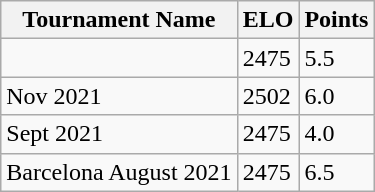<table class="wikitable">
<tr>
<th>Tournament Name</th>
<th>ELO</th>
<th>Points</th>
</tr>
<tr>
<td></td>
<td>2475</td>
<td>5.5</td>
</tr>
<tr>
<td> Nov 2021</td>
<td>2502</td>
<td>6.0</td>
</tr>
<tr>
<td> Sept 2021</td>
<td>2475</td>
<td>4.0</td>
</tr>
<tr>
<td> Barcelona  August 2021</td>
<td>2475</td>
<td>6.5</td>
</tr>
</table>
